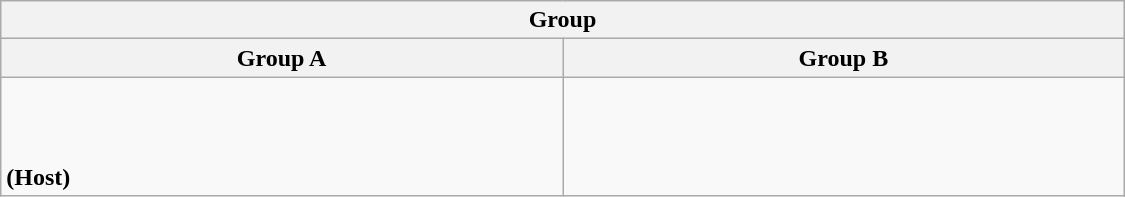<table class="wikitable" width=750>
<tr>
<th colspan="2">Group</th>
</tr>
<tr>
<th width=25%>Group A</th>
<th width=25%>Group B</th>
</tr>
<tr>
<td><br><br>
<br>
 <strong>(Host)</strong><br>
</td>
<td><br> <br>
 <br>
 <br>
</td>
</tr>
</table>
